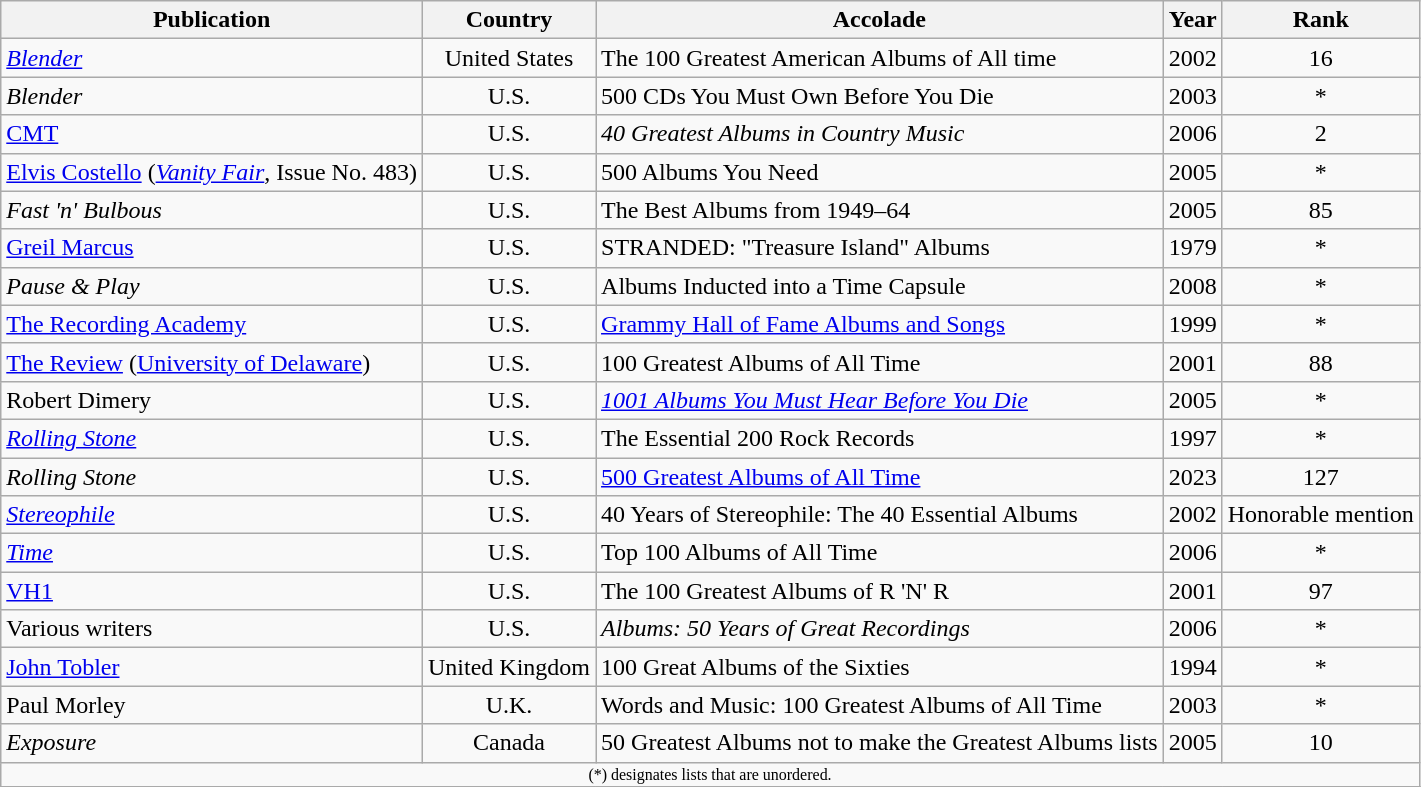<table class="wikitable">
<tr>
<th>Publication</th>
<th>Country</th>
<th>Accolade</th>
<th>Year</th>
<th>Rank</th>
</tr>
<tr>
<td><em><a href='#'>Blender</a></em></td>
<td align="center">United States</td>
<td>The 100 Greatest American Albums of All time</td>
<td>2002</td>
<td align="center">16</td>
</tr>
<tr>
<td><em>Blender</em></td>
<td align="center">U.S.</td>
<td>500 CDs You Must Own Before You Die</td>
<td>2003</td>
<td align="center">*</td>
</tr>
<tr>
<td><a href='#'>CMT</a></td>
<td align="center">U.S.</td>
<td><em>40 Greatest Albums in Country Music</em></td>
<td>2006</td>
<td align="center">2</td>
</tr>
<tr>
<td><a href='#'>Elvis Costello</a> (<em><a href='#'>Vanity Fair</a></em>, Issue No. 483)</td>
<td align="center">U.S.</td>
<td>500 Albums You Need</td>
<td>2005</td>
<td align="center">*</td>
</tr>
<tr>
<td><em>Fast 'n' Bulbous</em></td>
<td align="center">U.S.</td>
<td>The Best Albums from 1949–64</td>
<td>2005</td>
<td align="center">85</td>
</tr>
<tr>
<td><a href='#'>Greil Marcus</a></td>
<td align="center">U.S.</td>
<td>STRANDED: "Treasure Island" Albums</td>
<td>1979</td>
<td align="center">*</td>
</tr>
<tr>
<td><em>Pause & Play</em></td>
<td align="center">U.S.</td>
<td>Albums Inducted into a Time Capsule</td>
<td>2008</td>
<td align="center">*</td>
</tr>
<tr>
<td><a href='#'>The Recording Academy</a></td>
<td align="center">U.S.</td>
<td><a href='#'>Grammy Hall of Fame Albums and Songs</a></td>
<td>1999</td>
<td align="center">*</td>
</tr>
<tr>
<td><a href='#'>The Review</a> (<a href='#'>University of Delaware</a>)</td>
<td align="center">U.S.</td>
<td>100 Greatest Albums of All Time</td>
<td>2001</td>
<td align="center">88</td>
</tr>
<tr>
<td>Robert Dimery</td>
<td align="center">U.S.</td>
<td><em><a href='#'>1001 Albums You Must Hear Before You Die</a></em></td>
<td>2005</td>
<td align="center">*</td>
</tr>
<tr>
<td><em><a href='#'>Rolling Stone</a></em></td>
<td align="center">U.S.</td>
<td>The Essential 200 Rock Records</td>
<td>1997</td>
<td align="center">*</td>
</tr>
<tr>
<td><em>Rolling Stone</em></td>
<td align="center">U.S.</td>
<td><a href='#'>500 Greatest Albums of All Time</a></td>
<td>2023</td>
<td align="center">127</td>
</tr>
<tr>
<td><em><a href='#'>Stereophile</a></em></td>
<td align="center">U.S.</td>
<td>40 Years of Stereophile: The 40 Essential Albums</td>
<td>2002</td>
<td align="center">Honorable mention</td>
</tr>
<tr>
<td><em><a href='#'>Time</a></em></td>
<td align="center">U.S.</td>
<td>Top 100 Albums of All Time</td>
<td>2006</td>
<td align="center">*</td>
</tr>
<tr>
<td><a href='#'>VH1</a></td>
<td align="center">U.S.</td>
<td>The 100 Greatest Albums of R 'N' R</td>
<td>2001</td>
<td align="center">97</td>
</tr>
<tr>
<td>Various writers</td>
<td align="center">U.S.</td>
<td><em>Albums: 50 Years of Great Recordings</em></td>
<td>2006</td>
<td align="center">*</td>
</tr>
<tr>
<td><a href='#'>John Tobler</a></td>
<td align="center">United Kingdom</td>
<td>100 Great Albums of the Sixties</td>
<td>1994</td>
<td align="center">*</td>
</tr>
<tr>
<td>Paul Morley</td>
<td align="center">U.K.</td>
<td>Words and Music: 100 Greatest Albums of All Time</td>
<td>2003</td>
<td align="center">*</td>
</tr>
<tr>
<td><em>Exposure</em></td>
<td align="center">Canada</td>
<td>50 Greatest Albums not to make the Greatest Albums lists</td>
<td>2005</td>
<td align="center">10</td>
</tr>
<tr>
<td align="center" colspan="7" style="font-size: 8pt">(*) designates lists that are unordered.</td>
</tr>
<tr>
</tr>
</table>
